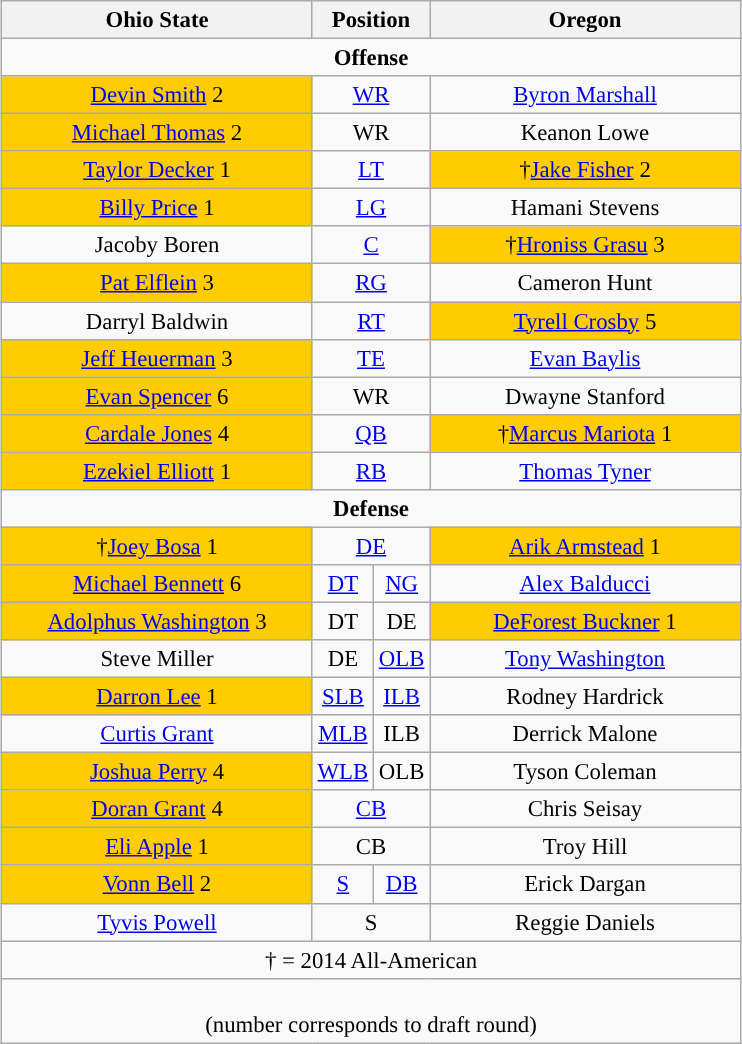<table class="wikitable" style="text-align:center; font-size: 95%; margin: 1em auto;">
<tr>
<th style="width:200px;">Ohio State</th>
<th colspan="2">Position</th>
<th style="width:200px;">Oregon</th>
</tr>
<tr>
<td colspan="4" style="text-align:center"><strong>Offense</strong></td>
</tr>
<tr>
<td bgcolor="#FFCC00"><a href='#'>Devin Smith</a> 2</td>
<td colspan="2" style="text-align:center"><a href='#'>WR</a></td>
<td><a href='#'>Byron Marshall</a></td>
</tr>
<tr>
<td bgcolor="#FFCC00"><a href='#'>Michael Thomas</a> 2</td>
<td colspan="2" style="text-align:center">WR</td>
<td>Keanon Lowe</td>
</tr>
<tr>
<td bgcolor="#FFCC00"><a href='#'>Taylor Decker</a> 1</td>
<td colspan="2" style="text-align:center"><a href='#'>LT</a></td>
<td bgcolor="#FFCC00">†<a href='#'>Jake Fisher</a> 2</td>
</tr>
<tr>
<td bgcolor="#FFCC00"><a href='#'>Billy Price</a> 1</td>
<td colspan="2" style="text-align:center"><a href='#'>LG</a></td>
<td>Hamani Stevens</td>
</tr>
<tr>
<td>Jacoby Boren</td>
<td colspan="2" style="text-align:center"><a href='#'>C</a></td>
<td bgcolor="#FFCC00">†<a href='#'>Hroniss Grasu</a> 3</td>
</tr>
<tr>
<td bgcolor="#FFCC00"><a href='#'>Pat Elflein</a> 3</td>
<td colspan="2" style="text-align:center"><a href='#'>RG</a></td>
<td>Cameron Hunt</td>
</tr>
<tr>
<td>Darryl Baldwin</td>
<td colspan="2" style="text-align:center"><a href='#'>RT</a></td>
<td bgcolor="#FFCC00"><a href='#'>Tyrell Crosby</a> 5</td>
</tr>
<tr>
<td bgcolor="#FFCC00"><a href='#'>Jeff Heuerman</a> 3</td>
<td colspan="2" style="text-align:center"><a href='#'>TE</a></td>
<td><a href='#'>Evan Baylis</a></td>
</tr>
<tr>
<td bgcolor="#FFCC00"><a href='#'>Evan Spencer</a> 6</td>
<td colspan="2" style="text-align:center">WR</td>
<td>Dwayne Stanford</td>
</tr>
<tr>
<td bgcolor="#FFCC00"><a href='#'>Cardale Jones</a> 4</td>
<td colspan="2" style="text-align:center"><a href='#'>QB</a></td>
<td bgcolor="#FFCC00">†<a href='#'>Marcus Mariota</a> 1</td>
</tr>
<tr>
<td bgcolor="#FFCC00"><a href='#'>Ezekiel Elliott</a> 1</td>
<td colspan="2" style="text-align:center"><a href='#'>RB</a></td>
<td><a href='#'>Thomas Tyner</a></td>
</tr>
<tr>
<td colspan="4" style="text-align:center"><strong>Defense</strong></td>
</tr>
<tr>
<td bgcolor="#FFCC00">†<a href='#'>Joey Bosa</a> 1</td>
<td colspan="2" style="text-align:center"><a href='#'>DE</a></td>
<td bgcolor="#FFCC00"><a href='#'>Arik Armstead</a> 1</td>
</tr>
<tr>
<td bgcolor="#FFCC00"><a href='#'>Michael Bennett</a> 6</td>
<td style="text-align:center"><a href='#'>DT</a></td>
<td style="text-align:center"><a href='#'>NG</a></td>
<td><a href='#'>Alex Balducci</a></td>
</tr>
<tr>
<td bgcolor="#FFCC00"><a href='#'>Adolphus Washington</a> 3</td>
<td style="text-align:center">DT</td>
<td style="text-align:center">DE</td>
<td bgcolor="#FFCC00"><a href='#'>DeForest Buckner</a> 1</td>
</tr>
<tr>
<td>Steve Miller</td>
<td style="text-align:center">DE</td>
<td style="text-align:center"><a href='#'>OLB</a></td>
<td><a href='#'>Tony Washington</a></td>
</tr>
<tr>
<td bgcolor="#FFCC00"><a href='#'>Darron Lee</a> 1</td>
<td style="text-align:center"><a href='#'>SLB</a></td>
<td style="text-align:center"><a href='#'>ILB</a></td>
<td>Rodney Hardrick</td>
</tr>
<tr>
<td><a href='#'>Curtis Grant</a></td>
<td style="text-align:center"><a href='#'>MLB</a></td>
<td style="text-align:center">ILB</td>
<td>Derrick Malone</td>
</tr>
<tr>
<td bgcolor="#FFCC00"><a href='#'>Joshua Perry</a> 4</td>
<td style="text-align:center"><a href='#'>WLB</a></td>
<td style="text-align:center">OLB</td>
<td>Tyson Coleman</td>
</tr>
<tr>
<td bgcolor="#FFCC00"><a href='#'>Doran Grant</a> 4</td>
<td colspan="2" style="text-align:center"><a href='#'>CB</a></td>
<td>Chris Seisay</td>
</tr>
<tr>
<td bgcolor="#FFCC00"><a href='#'>Eli Apple</a> 1</td>
<td colspan="2" style="text-align:center">CB</td>
<td>Troy Hill</td>
</tr>
<tr>
<td bgcolor="#FFCC00"><a href='#'>Vonn Bell</a> 2</td>
<td style="text-align:center"><a href='#'>S</a></td>
<td style="text-align:center"><a href='#'>DB</a></td>
<td>Erick Dargan</td>
</tr>
<tr>
<td><a href='#'>Tyvis Powell</a></td>
<td colspan="2" style="text-align:center">S</td>
<td>Reggie Daniels</td>
</tr>
<tr>
<td colspan=4 align=center>† = 2014 All-American</td>
</tr>
<tr>
<td colspan=4 align=center><br>(number corresponds to draft round)</td>
</tr>
</table>
